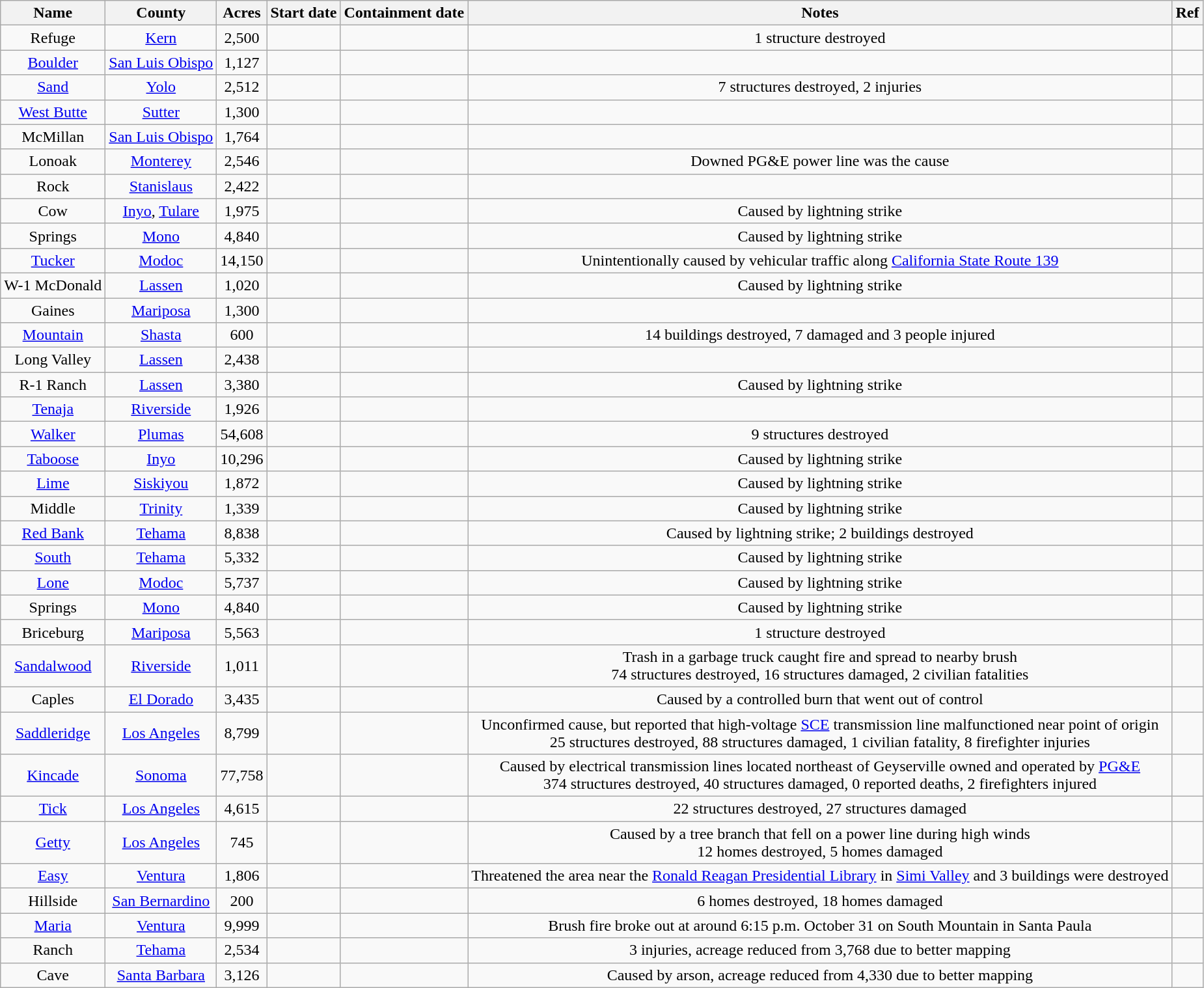<table class="wikitable sortable mw-collapsible" style="text-align:center;">
<tr>
<th>Name</th>
<th>County </th>
<th>Acres</th>
<th>Start date</th>
<th>Containment date</th>
<th>Notes</th>
<th class="unsortable">Ref</th>
</tr>
<tr>
<td>Refuge</td>
<td><a href='#'>Kern</a></td>
<td>2,500</td>
<td></td>
<td></td>
<td>1 structure destroyed</td>
<td></td>
</tr>
<tr>
<td><a href='#'>Boulder</a></td>
<td><a href='#'>San Luis Obispo</a></td>
<td>1,127</td>
<td></td>
<td></td>
<td></td>
<td></td>
</tr>
<tr>
<td><a href='#'>Sand</a></td>
<td><a href='#'>Yolo</a></td>
<td>2,512</td>
<td></td>
<td></td>
<td>7 structures destroyed, 2 injuries</td>
<td></td>
</tr>
<tr>
<td><a href='#'>West Butte</a></td>
<td><a href='#'>Sutter</a></td>
<td>1,300</td>
<td></td>
<td></td>
<td></td>
<td></td>
</tr>
<tr>
<td>McMillan</td>
<td><a href='#'>San Luis Obispo</a></td>
<td>1,764</td>
<td></td>
<td></td>
<td></td>
<td></td>
</tr>
<tr>
<td>Lonoak</td>
<td><a href='#'>Monterey</a></td>
<td>2,546</td>
<td></td>
<td></td>
<td>Downed PG&E power line was the cause</td>
<td></td>
</tr>
<tr>
<td>Rock</td>
<td><a href='#'>Stanislaus</a></td>
<td>2,422</td>
<td></td>
<td></td>
<td></td>
<td></td>
</tr>
<tr>
<td>Cow</td>
<td><a href='#'>Inyo</a>, <a href='#'>Tulare</a></td>
<td>1,975</td>
<td></td>
<td></td>
<td>Caused by lightning strike</td>
<td></td>
</tr>
<tr>
<td>Springs</td>
<td><a href='#'>Mono</a></td>
<td>4,840</td>
<td></td>
<td></td>
<td>Caused by lightning strike</td>
<td></td>
</tr>
<tr>
<td><a href='#'>Tucker</a></td>
<td><a href='#'>Modoc</a></td>
<td>14,150</td>
<td></td>
<td></td>
<td>Unintentionally caused by vehicular traffic along <a href='#'>California State Route 139</a></td>
<td></td>
</tr>
<tr>
<td>W-1 McDonald</td>
<td><a href='#'>Lassen</a></td>
<td>1,020</td>
<td></td>
<td></td>
<td>Caused by lightning strike</td>
<td></td>
</tr>
<tr>
<td Gaines Fire>Gaines</td>
<td><a href='#'>Mariposa</a></td>
<td>1,300</td>
<td></td>
<td></td>
<td></td>
<td></td>
</tr>
<tr>
<td><a href='#'>Mountain</a></td>
<td><a href='#'>Shasta</a></td>
<td>600</td>
<td></td>
<td></td>
<td>14 buildings destroyed, 7 damaged and 3 people injured</td>
<td></td>
</tr>
<tr>
<td Long Valley Fire>Long Valley</td>
<td><a href='#'>Lassen</a></td>
<td>2,438</td>
<td></td>
<td></td>
<td></td>
<td></td>
</tr>
<tr>
<td R-1 Ranch Fire>R-1 Ranch</td>
<td><a href='#'>Lassen</a></td>
<td>3,380</td>
<td></td>
<td></td>
<td>Caused by lightning strike</td>
<td></td>
</tr>
<tr>
<td><a href='#'>Tenaja</a></td>
<td><a href='#'>Riverside</a></td>
<td>1,926</td>
<td></td>
<td></td>
<td></td>
<td></td>
</tr>
<tr>
<td><a href='#'>Walker</a></td>
<td><a href='#'>Plumas</a></td>
<td>54,608</td>
<td></td>
<td></td>
<td>9 structures destroyed</td>
<td></td>
</tr>
<tr>
<td><a href='#'>Taboose</a></td>
<td><a href='#'>Inyo</a></td>
<td>10,296</td>
<td></td>
<td></td>
<td>Caused by lightning strike</td>
<td></td>
</tr>
<tr>
<td><a href='#'>Lime</a></td>
<td><a href='#'>Siskiyou</a></td>
<td>1,872</td>
<td></td>
<td></td>
<td>Caused by lightning strike</td>
<td></td>
</tr>
<tr>
<td>Middle</td>
<td><a href='#'>Trinity</a></td>
<td>1,339</td>
<td></td>
<td></td>
<td>Caused by lightning strike</td>
<td></td>
</tr>
<tr>
<td><a href='#'>Red Bank</a></td>
<td><a href='#'>Tehama</a></td>
<td>8,838</td>
<td></td>
<td></td>
<td>Caused by lightning strike; 2 buildings destroyed</td>
<td></td>
</tr>
<tr>
<td><a href='#'>South</a></td>
<td><a href='#'>Tehama</a></td>
<td>5,332</td>
<td></td>
<td></td>
<td>Caused by lightning strike</td>
<td></td>
</tr>
<tr>
<td><a href='#'>Lone</a></td>
<td><a href='#'>Modoc</a></td>
<td>5,737</td>
<td></td>
<td></td>
<td>Caused by lightning strike</td>
<td></td>
</tr>
<tr>
<td>Springs</td>
<td><a href='#'>Mono</a></td>
<td>4,840</td>
<td></td>
<td></td>
<td>Caused by lightning strike</td>
<td></td>
</tr>
<tr>
<td>Briceburg</td>
<td><a href='#'>Mariposa</a></td>
<td>5,563</td>
<td></td>
<td></td>
<td>1 structure destroyed</td>
<td></td>
</tr>
<tr>
<td><a href='#'>Sandalwood</a></td>
<td><a href='#'>Riverside</a></td>
<td>1,011</td>
<td></td>
<td></td>
<td>Trash in a garbage truck caught fire and spread to nearby brush<br>74 structures destroyed, 16 structures damaged, 2 civilian fatalities</td>
<td></td>
</tr>
<tr>
<td>Caples</td>
<td><a href='#'>El Dorado</a></td>
<td>3,435</td>
<td></td>
<td></td>
<td>Caused by a controlled burn that went out of control</td>
<td></td>
</tr>
<tr>
<td><a href='#'>Saddleridge</a></td>
<td><a href='#'>Los Angeles</a></td>
<td>8,799</td>
<td></td>
<td></td>
<td>Unconfirmed cause, but reported that high-voltage <a href='#'>SCE</a> transmission line malfunctioned near point of origin<br>25 structures destroyed, 88 structures damaged, 1 civilian fatality, 8 firefighter injuries</td>
<td></td>
</tr>
<tr>
<td><a href='#'>Kincade</a></td>
<td><a href='#'>Sonoma</a></td>
<td>77,758</td>
<td></td>
<td></td>
<td>Caused by electrical transmission lines located northeast of Geyserville owned and operated by <a href='#'>PG&E</a><br>374 structures destroyed, 40 structures damaged, 0 reported deaths, 2 firefighters injured</td>
<td></td>
</tr>
<tr>
<td><a href='#'>Tick</a></td>
<td><a href='#'>Los Angeles</a></td>
<td>4,615</td>
<td></td>
<td></td>
<td>22 structures destroyed, 27 structures damaged</td>
<td></td>
</tr>
<tr>
<td><a href='#'>Getty</a></td>
<td><a href='#'>Los Angeles</a></td>
<td>745</td>
<td></td>
<td></td>
<td>Caused by a tree branch that fell on a power line during high winds<br>12 homes destroyed, 5 homes damaged</td>
<td></td>
</tr>
<tr>
<td><a href='#'>Easy</a></td>
<td><a href='#'>Ventura</a></td>
<td>1,806</td>
<td></td>
<td></td>
<td>Threatened the area near the <a href='#'>Ronald Reagan Presidential Library</a> in <a href='#'>Simi Valley</a> and 3 buildings were destroyed </td>
<td></td>
</tr>
<tr>
<td>Hillside</td>
<td><a href='#'>San Bernardino</a></td>
<td>200</td>
<td></td>
<td></td>
<td>6 homes destroyed, 18 homes damaged</td>
<td></td>
</tr>
<tr>
<td><a href='#'>Maria</a></td>
<td><a href='#'>Ventura</a></td>
<td>9,999</td>
<td></td>
<td></td>
<td>Brush fire broke out at around 6:15 p.m. October 31 on South Mountain in Santa Paula</td>
<td></td>
</tr>
<tr>
<td>Ranch</td>
<td><a href='#'>Tehama</a></td>
<td>2,534</td>
<td></td>
<td></td>
<td>3 injuries, acreage reduced from 3,768 due to better mapping </td>
<td></td>
</tr>
<tr>
<td>Cave</td>
<td><a href='#'>Santa Barbara</a></td>
<td>3,126</td>
<td></td>
<td></td>
<td>Caused by arson, acreage reduced from 4,330 due to better mapping</td>
<td></td>
</tr>
</table>
